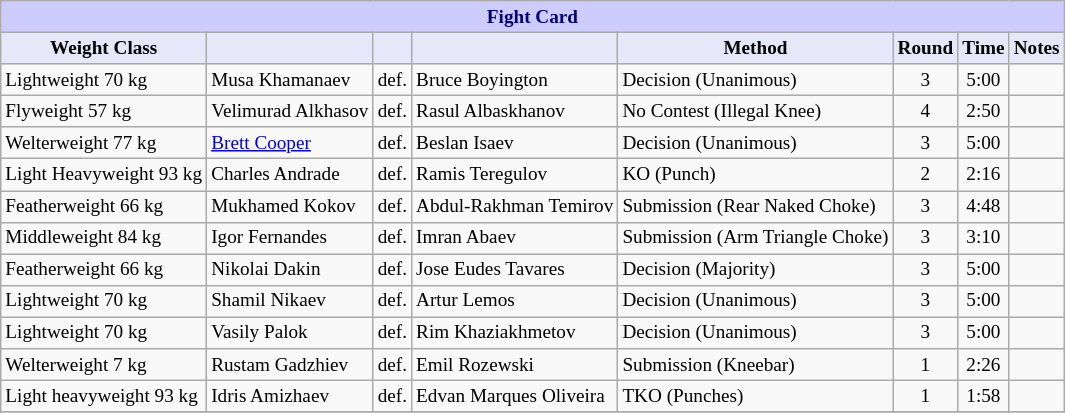<table class="wikitable" style="font-size: 80%;">
<tr>
<th colspan="8" style="background-color: #ccf; color: #000080; text-align: center;"><strong>Fight Card</strong></th>
</tr>
<tr>
<th colspan="1" style="background-color: #E6E8FA; color: #000000; text-align: center;">Weight Class</th>
<th colspan="1" style="background-color: #E6E8FA; color: #000000; text-align: center;"></th>
<th colspan="1" style="background-color: #E6E8FA; color: #000000; text-align: center;"></th>
<th colspan="1" style="background-color: #E6E8FA; color: #000000; text-align: center;"></th>
<th colspan="1" style="background-color: #E6E8FA; color: #000000; text-align: center;">Method</th>
<th colspan="1" style="background-color: #E6E8FA; color: #000000; text-align: center;">Round</th>
<th colspan="1" style="background-color: #E6E8FA; color: #000000; text-align: center;">Time</th>
<th colspan="1" style="background-color: #E6E8FA; color: #000000; text-align: center;">Notes</th>
</tr>
<tr>
<td>Lightweight 70 kg</td>
<td> Musa Khamanaev</td>
<td>def.</td>
<td> Bruce Boyington</td>
<td>Decision (Unanimous)</td>
<td align=center>3</td>
<td align=center>5:00</td>
<td></td>
</tr>
<tr>
<td>Flyweight 57 kg</td>
<td> Velimurad Alkhasov</td>
<td>def.</td>
<td> Rasul Albaskhanov</td>
<td>No Contest (Illegal Knee)</td>
<td align=center>4</td>
<td align=center>2:50</td>
<td></td>
</tr>
<tr>
<td>Welterweight 77 kg</td>
<td> <a href='#'>Brett Cooper</a></td>
<td>def.</td>
<td> Beslan Isaev</td>
<td>Decision (Unanimous)</td>
<td align=center>3</td>
<td align=center>5:00</td>
<td></td>
</tr>
<tr>
<td>Light Heavyweight 93 kg</td>
<td> Charles Andrade</td>
<td>def.</td>
<td> Ramis Teregulov</td>
<td>KO (Punch)</td>
<td align=center>2</td>
<td align=center>2:16</td>
<td></td>
</tr>
<tr>
<td>Featherweight 66 kg</td>
<td> Mukhamed Kokov</td>
<td>def.</td>
<td> Abdul-Rakhman Temirov</td>
<td>Submission (Rear Naked Choke)</td>
<td align=center>3</td>
<td align=center>4:48</td>
<td></td>
</tr>
<tr>
<td>Middleweight 84 kg</td>
<td> Igor Fernandes</td>
<td>def.</td>
<td> Imran Abaev</td>
<td>Submission (Arm Triangle Choke)</td>
<td align=center>3</td>
<td align=center>3:10</td>
<td></td>
</tr>
<tr>
<td>Featherweight 66 kg</td>
<td> Nikolai Dakin</td>
<td>def.</td>
<td> Jose Eudes Tavares</td>
<td>Decision (Majority)</td>
<td align=center>3</td>
<td align=center>5:00</td>
<td></td>
</tr>
<tr>
<td>Lightweight 70 kg</td>
<td> Shamil Nikaev</td>
<td>def.</td>
<td> Artur Lemos</td>
<td>Decision (Unanimous)</td>
<td align=center>3</td>
<td align=center>5:00</td>
<td></td>
</tr>
<tr>
<td>Lightweight 70 kg</td>
<td> Vasily Palok</td>
<td>def.</td>
<td> Rim Khaziakhmetov</td>
<td>Decision (Unanimous)</td>
<td align=center>3</td>
<td align=center>5:00</td>
<td></td>
</tr>
<tr>
<td>Welterweight 7 kg</td>
<td> Rustam Gadzhiev</td>
<td>def.</td>
<td> Emil Rozewski</td>
<td>Submission (Kneebar)</td>
<td align=center>1</td>
<td align=center>2:26</td>
<td></td>
</tr>
<tr>
<td>Light heavyweight 93 kg</td>
<td> Idris Amizhaev</td>
<td>def.</td>
<td> Edvan Marques Oliveira</td>
<td>TKO (Punches)</td>
<td align=center>1</td>
<td align=center>1:58</td>
<td></td>
</tr>
<tr>
</tr>
</table>
